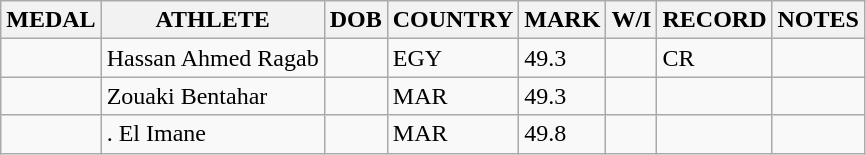<table class="wikitable">
<tr>
<th>MEDAL</th>
<th>ATHLETE</th>
<th>DOB</th>
<th>COUNTRY</th>
<th>MARK</th>
<th>W/I</th>
<th>RECORD</th>
<th>NOTES</th>
</tr>
<tr>
<td></td>
<td>Hassan Ahmed Ragab</td>
<td></td>
<td>EGY</td>
<td>49.3</td>
<td></td>
<td>CR</td>
<td></td>
</tr>
<tr>
<td></td>
<td>Zouaki Bentahar</td>
<td></td>
<td>MAR</td>
<td>49.3</td>
<td></td>
<td></td>
<td></td>
</tr>
<tr>
<td></td>
<td>. El Imane</td>
<td></td>
<td>MAR</td>
<td>49.8</td>
<td></td>
<td></td>
<td></td>
</tr>
</table>
